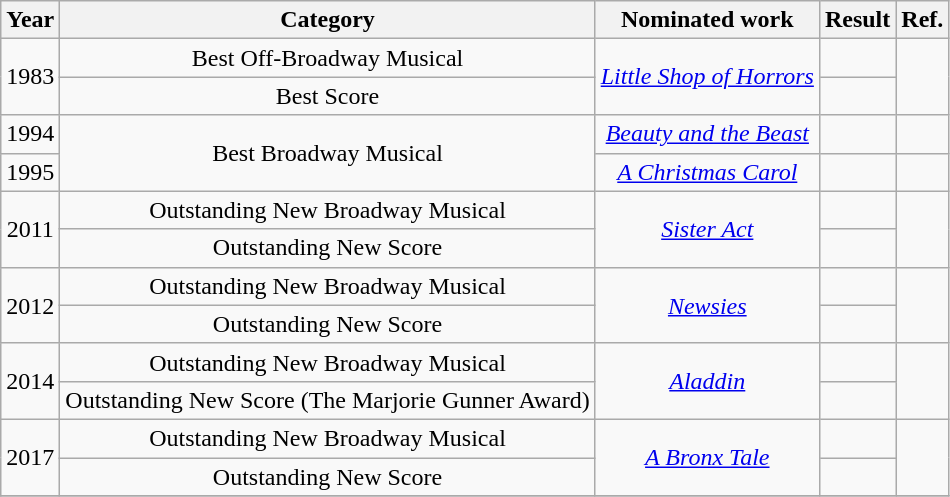<table class="wikitable plainrowheaders" style="text-align:center;">
<tr>
<th>Year</th>
<th>Category</th>
<th>Nominated work</th>
<th>Result</th>
<th>Ref.</th>
</tr>
<tr>
<td rowspan="2">1983</td>
<td>Best Off-Broadway Musical</td>
<td rowspan="2"><em><a href='#'>Little Shop of Horrors</a></em> <br> </td>
<td></td>
<td rowspan="2"></td>
</tr>
<tr>
<td>Best Score</td>
<td></td>
</tr>
<tr>
<td>1994</td>
<td rowspan="2">Best Broadway Musical</td>
<td><em><a href='#'>Beauty and the Beast</a></em></td>
<td></td>
<td></td>
</tr>
<tr>
<td>1995</td>
<td><em><a href='#'>A Christmas Carol</a></em></td>
<td></td>
<td></td>
</tr>
<tr>
<td rowspan="2">2011</td>
<td>Outstanding New Broadway Musical</td>
<td rowspan="2"><em><a href='#'>Sister Act</a></em></td>
<td></td>
<td rowspan="2"></td>
</tr>
<tr>
<td>Outstanding New Score</td>
<td></td>
</tr>
<tr>
<td rowspan="2">2012</td>
<td>Outstanding New Broadway Musical</td>
<td rowspan="2"><em><a href='#'>Newsies</a></em></td>
<td></td>
<td rowspan="2"></td>
</tr>
<tr>
<td>Outstanding New Score</td>
<td></td>
</tr>
<tr>
<td rowspan="2">2014</td>
<td>Outstanding New Broadway Musical</td>
<td rowspan="2"><em><a href='#'>Aladdin</a></em></td>
<td></td>
<td rowspan="2"></td>
</tr>
<tr>
<td>Outstanding New Score (The Marjorie Gunner Award)</td>
<td></td>
</tr>
<tr>
<td rowspan="2">2017</td>
<td>Outstanding New Broadway Musical</td>
<td rowspan="2"><em><a href='#'>A Bronx Tale</a></em> <br> </td>
<td></td>
<td rowspan="2"></td>
</tr>
<tr>
<td>Outstanding New Score</td>
<td></td>
</tr>
<tr>
</tr>
</table>
